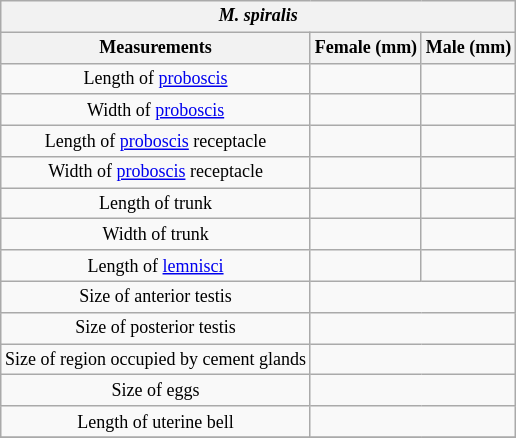<table class="wikitable floatright" style="text-align: center; font-size: 75%;">
<tr>
<th colspan="3"><em>M. spiralis</em></th>
</tr>
<tr>
<th>Measurements</th>
<th>Female (mm)</th>
<th>Male (mm)</th>
</tr>
<tr>
<td>Length of <a href='#'>proboscis</a></td>
<td></td>
<td></td>
</tr>
<tr>
<td>Width of <a href='#'>proboscis</a></td>
<td></td>
<td></td>
</tr>
<tr>
<td>Length of <a href='#'>proboscis</a> receptacle</td>
<td></td>
<td></td>
</tr>
<tr>
<td>Width of <a href='#'>proboscis</a> receptacle</td>
<td></td>
<td></td>
</tr>
<tr>
<td>Length of trunk</td>
<td></td>
<td></td>
</tr>
<tr>
<td>Width of trunk</td>
<td></td>
<td></td>
</tr>
<tr>
<td>Length of <a href='#'>lemnisci</a></td>
<td></td>
<td></td>
</tr>
<tr>
<td>Size of anterior testis</td>
<td colspan="2"></td>
</tr>
<tr>
<td>Size of posterior testis</td>
<td colspan="2"></td>
</tr>
<tr>
<td>Size of region occupied by cement glands</td>
<td colspan="2"></td>
</tr>
<tr>
<td>Size of eggs</td>
<td colspan="2"></td>
</tr>
<tr>
<td>Length of uterine bell</td>
<td colspan="2"></td>
</tr>
<tr>
</tr>
</table>
